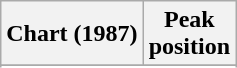<table class="wikitable sortable plainrowheaders" style="text-align:center;">
<tr>
<th scope="col">Chart (1987)</th>
<th scope="col">Peak<br>position</th>
</tr>
<tr>
</tr>
<tr>
</tr>
<tr>
</tr>
<tr>
</tr>
<tr>
</tr>
<tr>
</tr>
</table>
